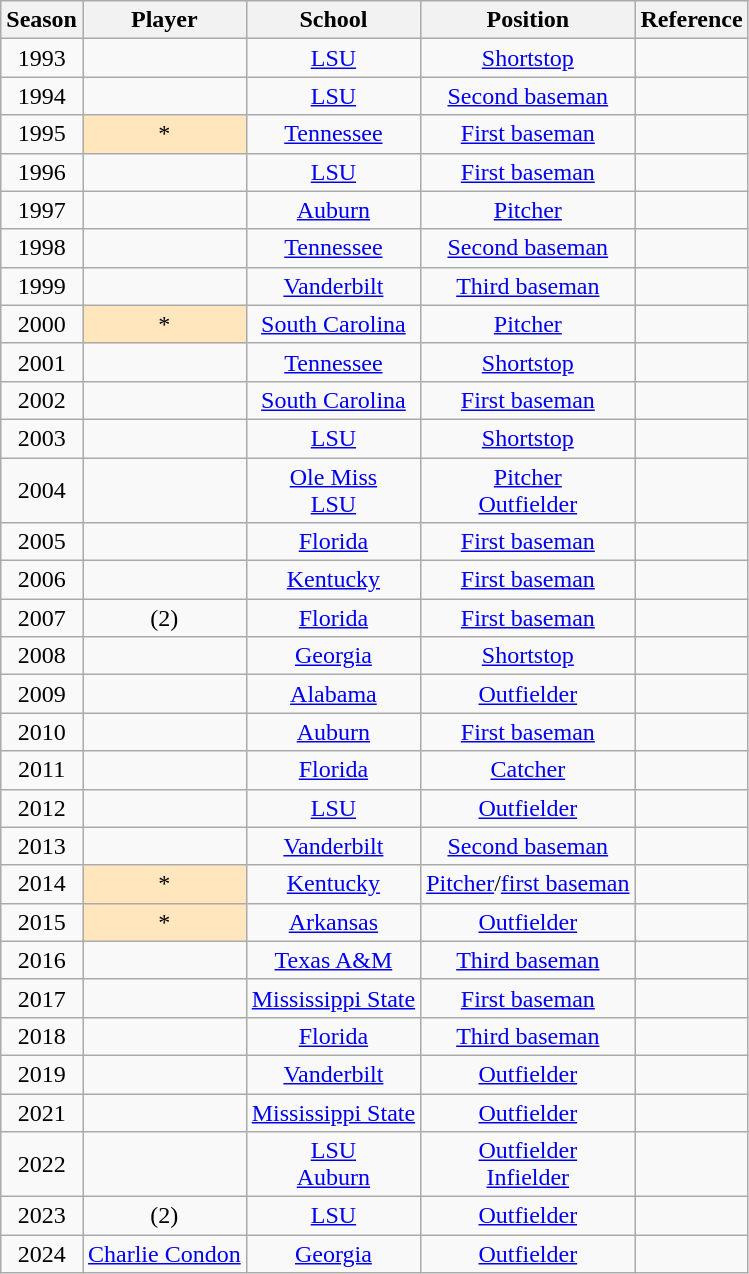<table class="wikitable sortable">
<tr>
<th>Season</th>
<th>Player</th>
<th>School</th>
<th>Position</th>
<th class="unsortable">Reference</th>
</tr>
<tr align=center>
<td>1993</td>
<td></td>
<td><a href='#'>LSU</a></td>
<td><a href='#'>Shortstop</a></td>
<td style="text-align:center;"></td>
</tr>
<tr align=center>
<td>1994</td>
<td></td>
<td><a href='#'>LSU</a></td>
<td><a href='#'>Second baseman</a></td>
<td style="text-align:center;"></td>
</tr>
<tr align=center>
<td>1995</td>
<td style="background:#ffe6bd;">*</td>
<td><a href='#'>Tennessee</a></td>
<td><a href='#'>First baseman</a></td>
<td style="text-align:center;"></td>
</tr>
<tr align=center>
<td>1996</td>
<td></td>
<td><a href='#'>LSU</a></td>
<td><a href='#'>First baseman</a></td>
<td style="text-align:center;"></td>
</tr>
<tr align=center>
<td>1997</td>
<td></td>
<td><a href='#'>Auburn</a></td>
<td><a href='#'>Pitcher</a></td>
<td style="text-align:center;"></td>
</tr>
<tr align=center>
<td>1998</td>
<td></td>
<td><a href='#'>Tennessee</a></td>
<td><a href='#'>Second baseman</a></td>
<td style="text-align:center;"></td>
</tr>
<tr align=center>
<td>1999</td>
<td></td>
<td><a href='#'>Vanderbilt</a></td>
<td><a href='#'>Third baseman</a></td>
<td style="text-align:center;"></td>
</tr>
<tr align=center>
<td>2000</td>
<td style="background:#ffe6bd;">*</td>
<td><a href='#'>South Carolina</a></td>
<td><a href='#'>Pitcher</a></td>
<td style="text-align:center;"></td>
</tr>
<tr align=center>
<td>2001</td>
<td></td>
<td><a href='#'>Tennessee</a></td>
<td><a href='#'>Shortstop</a></td>
<td style="text-align:center;"></td>
</tr>
<tr align=center>
<td>2002</td>
<td></td>
<td><a href='#'>South Carolina</a></td>
<td><a href='#'>First baseman</a></td>
<td style="text-align:center;"></td>
</tr>
<tr align=center>
<td>2003</td>
<td></td>
<td><a href='#'>LSU</a></td>
<td><a href='#'>Shortstop</a></td>
<td style="text-align:center;"></td>
</tr>
<tr align=center>
<td>2004</td>
<td> <br> </td>
<td><a href='#'>Ole Miss</a> <br> <a href='#'>LSU</a></td>
<td><a href='#'>Pitcher</a> <br> <a href='#'>Outfielder</a></td>
<td style="text-align:center;"></td>
</tr>
<tr align=center>
<td>2005</td>
<td></td>
<td><a href='#'>Florida</a></td>
<td><a href='#'>First baseman</a></td>
<td style="text-align:center;"></td>
</tr>
<tr align=center>
<td>2006</td>
<td></td>
<td><a href='#'>Kentucky</a></td>
<td><a href='#'>First baseman</a></td>
<td style="text-align:center;"></td>
</tr>
<tr align=center>
<td>2007</td>
<td> (2)</td>
<td><a href='#'>Florida</a></td>
<td><a href='#'>First baseman</a></td>
<td style="text-align:center;"></td>
</tr>
<tr align=center>
<td>2008</td>
<td></td>
<td><a href='#'>Georgia</a></td>
<td><a href='#'>Shortstop</a></td>
<td style="text-align:center;"></td>
</tr>
<tr align=center>
<td>2009</td>
<td></td>
<td><a href='#'>Alabama</a></td>
<td><a href='#'>Outfielder</a></td>
<td style="text-align:center;"></td>
</tr>
<tr align=center>
<td>2010</td>
<td></td>
<td><a href='#'>Auburn</a></td>
<td><a href='#'>First baseman</a></td>
<td style="text-align:center;"></td>
</tr>
<tr align=center>
<td>2011</td>
<td></td>
<td><a href='#'>Florida</a></td>
<td><a href='#'>Catcher</a></td>
<td style="text-align:center;"></td>
</tr>
<tr align=center>
<td>2012</td>
<td></td>
<td><a href='#'>LSU</a></td>
<td><a href='#'>Outfielder</a></td>
<td style="text-align:center;"></td>
</tr>
<tr align=center>
<td>2013</td>
<td></td>
<td><a href='#'>Vanderbilt</a></td>
<td><a href='#'>Second baseman</a></td>
<td align="center"></td>
</tr>
<tr align=center>
<td>2014</td>
<td style="background:#ffe6bd;">*</td>
<td><a href='#'>Kentucky</a></td>
<td><a href='#'>Pitcher</a>/<a href='#'>first baseman</a></td>
<td align="center"></td>
</tr>
<tr align=center>
<td>2015</td>
<td style="background:#ffe6bd;">*</td>
<td><a href='#'>Arkansas</a></td>
<td><a href='#'>Outfielder</a></td>
<td align="center"></td>
</tr>
<tr align=center>
<td>2016</td>
<td></td>
<td><a href='#'>Texas A&M</a></td>
<td><a href='#'>Third baseman</a></td>
<td></td>
</tr>
<tr align=center>
<td>2017</td>
<td></td>
<td><a href='#'>Mississippi State</a></td>
<td><a href='#'>First baseman</a></td>
<td></td>
</tr>
<tr align=center>
<td>2018</td>
<td></td>
<td><a href='#'>Florida</a></td>
<td><a href='#'>Third baseman</a></td>
<td></td>
</tr>
<tr align=center>
<td>2019</td>
<td></td>
<td><a href='#'>Vanderbilt</a></td>
<td><a href='#'>Outfielder</a></td>
<td></td>
</tr>
<tr align=center>
<td>2021</td>
<td></td>
<td><a href='#'>Mississippi State</a></td>
<td><a href='#'>Outfielder</a></td>
<td></td>
</tr>
<tr align=center>
<td>2022</td>
<td> <br> </td>
<td><a href='#'>LSU</a> <br> <a href='#'>Auburn</a></td>
<td><a href='#'>Outfielder</a> <br> <a href='#'>Infielder</a></td>
<td style="text-align:center;"></td>
</tr>
<tr align=center>
<td>2023</td>
<td> (2)</td>
<td><a href='#'>LSU</a></td>
<td><a href='#'>Outfielder</a></td>
<td style="text-align:center;"></td>
</tr>
<tr align=center>
<td>2024</td>
<td><a href='#'>Charlie Condon</a></td>
<td><a href='#'>Georgia</a></td>
<td><a href='#'>Outfielder</a></td>
<td style="text-align:center;"></td>
</tr>
</table>
